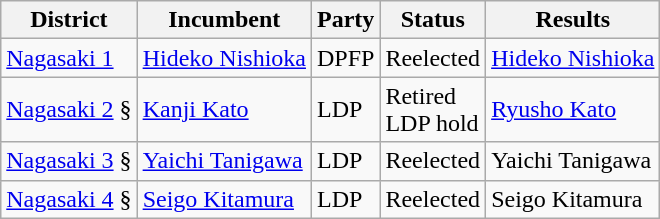<table class="wikitable">
<tr>
<th>District</th>
<th>Incumbent</th>
<th>Party</th>
<th>Status</th>
<th>Results</th>
</tr>
<tr>
<td><a href='#'>Nagasaki 1</a></td>
<td><a href='#'>Hideko Nishioka</a></td>
<td>DPFP</td>
<td>Reelected</td>
<td><a href='#'>Hideko Nishioka</a></td>
</tr>
<tr>
<td><a href='#'>Nagasaki 2</a> §</td>
<td><a href='#'>Kanji Kato</a></td>
<td>LDP</td>
<td>Retired<br>LDP hold</td>
<td><a href='#'>Ryusho Kato</a></td>
</tr>
<tr>
<td><a href='#'>Nagasaki 3</a> §</td>
<td><a href='#'>Yaichi Tanigawa</a></td>
<td>LDP</td>
<td>Reelected</td>
<td>Yaichi Tanigawa</td>
</tr>
<tr>
<td><a href='#'>Nagasaki 4</a> §</td>
<td><a href='#'>Seigo Kitamura</a></td>
<td>LDP</td>
<td>Reelected</td>
<td>Seigo Kitamura</td>
</tr>
</table>
